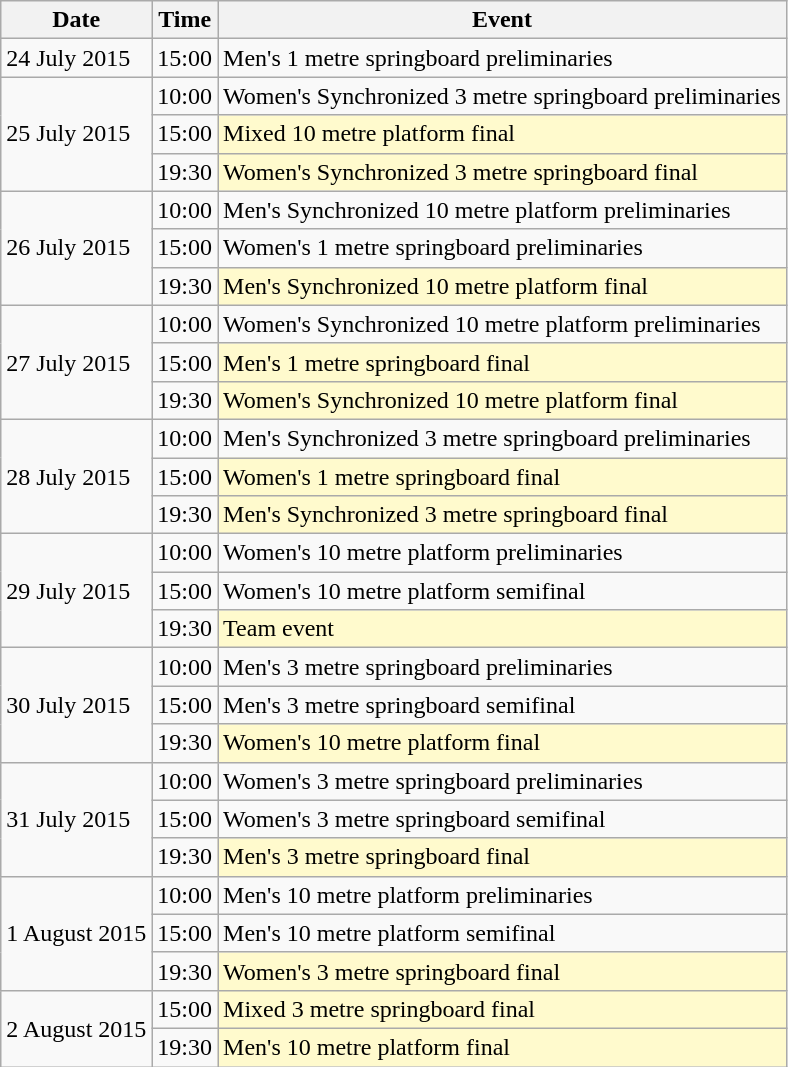<table class="wikitable">
<tr>
<th>Date</th>
<th>Time</th>
<th>Event</th>
</tr>
<tr>
<td>24 July 2015</td>
<td>15:00</td>
<td>Men's 1 metre springboard preliminaries</td>
</tr>
<tr>
<td rowspan=3>25 July 2015</td>
<td>10:00</td>
<td>Women's Synchronized 3 metre springboard preliminaries</td>
</tr>
<tr>
<td>15:00</td>
<td style=background:lemonchiffon>Mixed 10 metre platform final</td>
</tr>
<tr>
<td>19:30</td>
<td style=background:lemonchiffon>Women's Synchronized 3 metre springboard final</td>
</tr>
<tr>
<td rowspan=3>26 July 2015</td>
<td>10:00</td>
<td>Men's Synchronized 10 metre platform preliminaries</td>
</tr>
<tr>
<td>15:00</td>
<td>Women's 1 metre springboard preliminaries</td>
</tr>
<tr>
<td>19:30</td>
<td style=background:lemonchiffon>Men's Synchronized 10 metre platform final</td>
</tr>
<tr>
<td rowspan=3>27 July 2015</td>
<td>10:00</td>
<td>Women's Synchronized 10 metre platform preliminaries</td>
</tr>
<tr>
<td>15:00</td>
<td style=background:lemonchiffon>Men's 1 metre springboard final</td>
</tr>
<tr>
<td>19:30</td>
<td style=background:lemonchiffon>Women's Synchronized 10 metre platform final</td>
</tr>
<tr>
<td rowspan=3>28 July 2015</td>
<td>10:00</td>
<td>Men's Synchronized 3 metre springboard preliminaries</td>
</tr>
<tr>
<td>15:00</td>
<td style=background:lemonchiffon>Women's 1 metre springboard final</td>
</tr>
<tr>
<td>19:30</td>
<td style=background:lemonchiffon>Men's Synchronized 3 metre springboard final</td>
</tr>
<tr>
<td rowspan=3>29 July 2015</td>
<td>10:00</td>
<td>Women's 10 metre platform preliminaries</td>
</tr>
<tr>
<td>15:00</td>
<td>Women's 10 metre platform semifinal</td>
</tr>
<tr>
<td>19:30</td>
<td style=background:lemonchiffon>Team event</td>
</tr>
<tr>
<td rowspan=3>30 July 2015</td>
<td>10:00</td>
<td>Men's 3 metre springboard preliminaries</td>
</tr>
<tr>
<td>15:00</td>
<td>Men's 3 metre springboard semifinal</td>
</tr>
<tr>
<td>19:30</td>
<td style=background:lemonchiffon>Women's 10 metre platform final</td>
</tr>
<tr>
<td rowspan=3>31 July 2015</td>
<td>10:00</td>
<td>Women's 3 metre springboard preliminaries</td>
</tr>
<tr>
<td>15:00</td>
<td>Women's 3 metre springboard semifinal</td>
</tr>
<tr>
<td>19:30</td>
<td style=background:lemonchiffon>Men's 3 metre springboard final</td>
</tr>
<tr>
<td rowspan=3>1 August 2015</td>
<td>10:00</td>
<td>Men's 10 metre platform preliminaries</td>
</tr>
<tr>
<td>15:00</td>
<td>Men's 10 metre platform semifinal</td>
</tr>
<tr>
<td>19:30</td>
<td style=background:lemonchiffon>Women's 3 metre springboard final</td>
</tr>
<tr>
<td rowspan=2>2 August 2015</td>
<td>15:00</td>
<td style=background:lemonchiffon>Mixed 3 metre springboard final</td>
</tr>
<tr>
<td>19:30</td>
<td style=background:lemonchiffon>Men's 10 metre platform final</td>
</tr>
</table>
